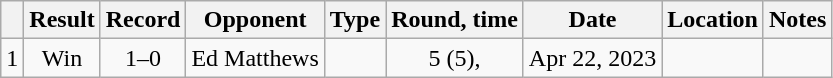<table class="wikitable" style="text-align:center">
<tr>
<th></th>
<th>Result</th>
<th>Record</th>
<th>Opponent</th>
<th>Type</th>
<th>Round, time</th>
<th>Date</th>
<th>Location</th>
<th>Notes</th>
</tr>
<tr>
<td>1</td>
<td>Win</td>
<td>1–0</td>
<td style="text-align:left;">Ed Matthews</td>
<td></td>
<td>5 (5), </td>
<td>Apr 22, 2023</td>
<td style="text-align:left;"></td>
<td></td>
</tr>
</table>
